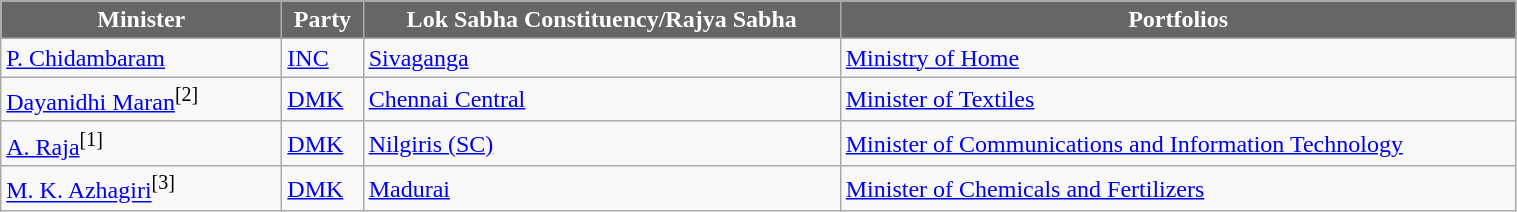<table class="wikitable" style="width:80%; font-size:x-big; ">
<tr>
<th style="background:#666; color:white; width:180px;">Minister</th>
<th style="background:#666; color:white;">Party</th>
<th style="background:#666; color:white;">Lok Sabha Constituency/Rajya Sabha</th>
<th style="background:#666; color:white;">Portfolios</th>
</tr>
<tr>
<td><a href='#'>P. Chidambaram</a></td>
<td><a href='#'>INC</a></td>
<td><a href='#'>Sivaganga</a></td>
<td><a href='#'>Ministry of Home</a></td>
</tr>
<tr>
<td><a href='#'>Dayanidhi Maran</a><sup>[2]</sup></td>
<td><a href='#'>DMK</a></td>
<td><a href='#'>Chennai Central</a></td>
<td><a href='#'>Minister of Textiles</a></td>
</tr>
<tr>
<td><a href='#'>A. Raja</a><sup>[1]</sup></td>
<td><a href='#'>DMK</a></td>
<td><a href='#'>Nilgiris (SC)</a></td>
<td><a href='#'>Minister of Communications and Information Technology</a></td>
</tr>
<tr>
<td><a href='#'>M. K. Azhagiri</a><sup>[3]</sup></td>
<td><a href='#'>DMK</a></td>
<td><a href='#'>Madurai</a></td>
<td><a href='#'>Minister of Chemicals and Fertilizers</a></td>
</tr>
</table>
